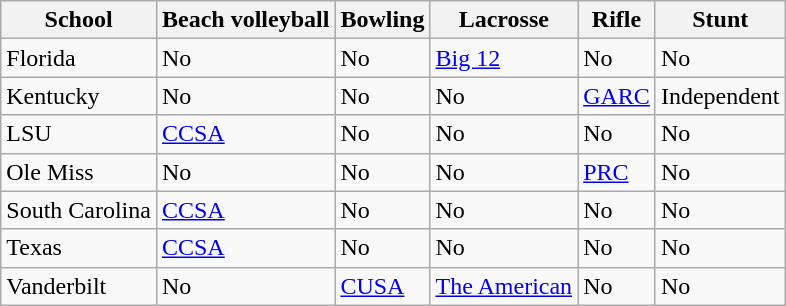<table class="wikitable">
<tr>
<th>School</th>
<th>Beach volleyball</th>
<th>Bowling</th>
<th>Lacrosse</th>
<th>Rifle</th>
<th>Stunt</th>
</tr>
<tr>
<td>Florida</td>
<td>No</td>
<td>No</td>
<td><a href='#'>Big 12</a></td>
<td>No</td>
<td>No</td>
</tr>
<tr>
<td>Kentucky</td>
<td>No</td>
<td>No</td>
<td>No</td>
<td><a href='#'>GARC</a></td>
<td>Independent</td>
</tr>
<tr>
<td>LSU</td>
<td><a href='#'>CCSA</a></td>
<td>No</td>
<td>No</td>
<td>No</td>
<td>No</td>
</tr>
<tr>
<td>Ole Miss</td>
<td>No</td>
<td>No</td>
<td>No</td>
<td><a href='#'>PRC</a></td>
<td>No</td>
</tr>
<tr>
<td>South Carolina</td>
<td><a href='#'>CCSA</a></td>
<td>No</td>
<td>No</td>
<td>No</td>
<td>No</td>
</tr>
<tr>
<td>Texas</td>
<td><a href='#'>CCSA</a></td>
<td>No</td>
<td>No</td>
<td>No</td>
<td>No</td>
</tr>
<tr>
<td>Vanderbilt</td>
<td>No</td>
<td><a href='#'>CUSA</a></td>
<td><a href='#'>The American</a></td>
<td>No</td>
<td>No</td>
</tr>
</table>
